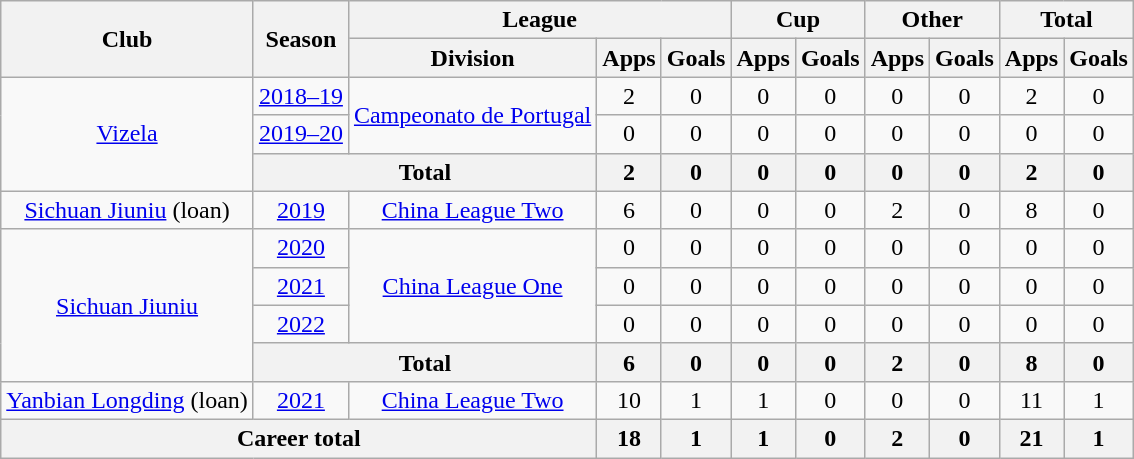<table class="wikitable" style="text-align: center">
<tr>
<th rowspan="2">Club</th>
<th rowspan="2">Season</th>
<th colspan="3">League</th>
<th colspan="2">Cup</th>
<th colspan="2">Other</th>
<th colspan="2">Total</th>
</tr>
<tr>
<th>Division</th>
<th>Apps</th>
<th>Goals</th>
<th>Apps</th>
<th>Goals</th>
<th>Apps</th>
<th>Goals</th>
<th>Apps</th>
<th>Goals</th>
</tr>
<tr>
<td rowspan="3"><a href='#'>Vizela</a></td>
<td><a href='#'>2018–19</a></td>
<td rowspan="2"><a href='#'>Campeonato de Portugal</a></td>
<td>2</td>
<td>0</td>
<td>0</td>
<td>0</td>
<td>0</td>
<td>0</td>
<td>2</td>
<td>0</td>
</tr>
<tr>
<td><a href='#'>2019–20</a></td>
<td>0</td>
<td>0</td>
<td>0</td>
<td>0</td>
<td>0</td>
<td>0</td>
<td>0</td>
<td>0</td>
</tr>
<tr>
<th colspan=2>Total</th>
<th>2</th>
<th>0</th>
<th>0</th>
<th>0</th>
<th>0</th>
<th>0</th>
<th>2</th>
<th>0</th>
</tr>
<tr>
<td><a href='#'>Sichuan Jiuniu</a> (loan)</td>
<td><a href='#'>2019</a></td>
<td><a href='#'>China League Two</a></td>
<td>6</td>
<td>0</td>
<td>0</td>
<td>0</td>
<td>2</td>
<td>0</td>
<td>8</td>
<td>0</td>
</tr>
<tr>
<td rowspan="4"><a href='#'>Sichuan Jiuniu</a></td>
<td><a href='#'>2020</a></td>
<td rowspan="3"><a href='#'>China League One</a></td>
<td>0</td>
<td>0</td>
<td>0</td>
<td>0</td>
<td>0</td>
<td>0</td>
<td>0</td>
<td>0</td>
</tr>
<tr>
<td><a href='#'>2021</a></td>
<td>0</td>
<td>0</td>
<td>0</td>
<td>0</td>
<td>0</td>
<td>0</td>
<td>0</td>
<td>0</td>
</tr>
<tr>
<td><a href='#'>2022</a></td>
<td>0</td>
<td>0</td>
<td>0</td>
<td>0</td>
<td>0</td>
<td>0</td>
<td>0</td>
<td>0</td>
</tr>
<tr>
<th colspan=2>Total</th>
<th>6</th>
<th>0</th>
<th>0</th>
<th>0</th>
<th>2</th>
<th>0</th>
<th>8</th>
<th>0</th>
</tr>
<tr>
<td><a href='#'>Yanbian Longding</a> (loan)</td>
<td><a href='#'>2021</a></td>
<td><a href='#'>China League Two</a></td>
<td>10</td>
<td>1</td>
<td>1</td>
<td>0</td>
<td>0</td>
<td>0</td>
<td>11</td>
<td>1</td>
</tr>
<tr>
<th colspan=3>Career total</th>
<th>18</th>
<th>1</th>
<th>1</th>
<th>0</th>
<th>2</th>
<th>0</th>
<th>21</th>
<th>1</th>
</tr>
</table>
